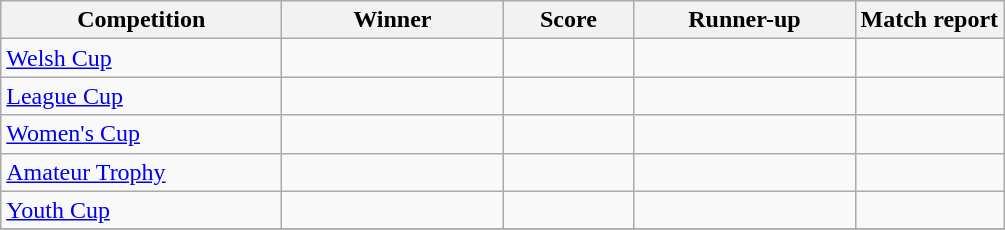<table class="wikitable" style="text-align:center">
<tr>
<th width=180>Competition</th>
<th width=140>Winner</th>
<th width=80>Score</th>
<th width=140>Runner-up</th>
<th>Match report</th>
</tr>
<tr>
<td align=left><a href='#'>Welsh Cup</a></td>
<td></td>
<td></td>
<td></td>
<td></td>
</tr>
<tr>
<td align=left><a href='#'>League Cup</a></td>
<td></td>
<td></td>
<td></td>
<td></td>
</tr>
<tr>
<td align=left><a href='#'>Women's Cup</a></td>
<td></td>
<td></td>
<td></td>
<td></td>
</tr>
<tr>
<td align=left><a href='#'>Amateur Trophy</a></td>
<td></td>
<td></td>
<td></td>
<td></td>
</tr>
<tr>
<td align=left><a href='#'>Youth Cup</a></td>
<td></td>
<td></td>
<td></td>
<td></td>
</tr>
<tr>
</tr>
</table>
